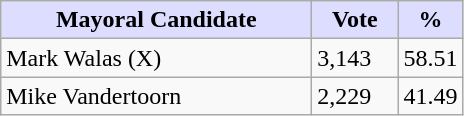<table class="wikitable">
<tr>
<th style="background:#ddf; width:200px;">Mayoral Candidate</th>
<th style="background:#ddf; width:50px;">Vote</th>
<th style="background:#ddf; width:30px;">%</th>
</tr>
<tr>
<td>Mark Walas (X)</td>
<td>3,143</td>
<td>58.51</td>
</tr>
<tr>
<td>Mike Vandertoorn</td>
<td>2,229</td>
<td>41.49</td>
</tr>
</table>
